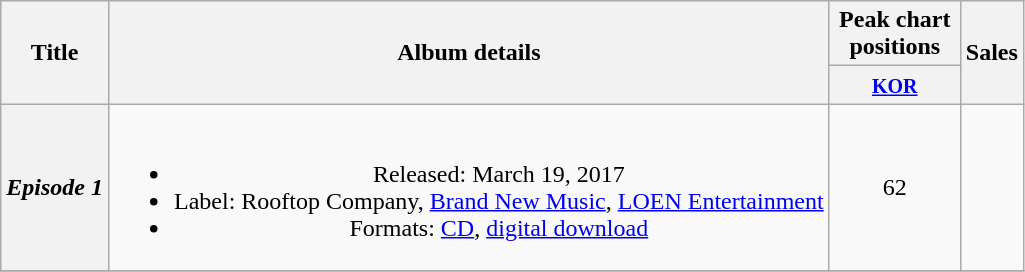<table class="wikitable plainrowheaders" style="text-align:center;">
<tr>
<th scope="col" rowspan="2">Title</th>
<th scope="col" rowspan="2">Album details</th>
<th scope="col" colspan="1" style="width:5em;">Peak chart positions</th>
<th scope="col" rowspan="2">Sales</th>
</tr>
<tr>
<th><small><a href='#'>KOR</a></small><br></th>
</tr>
<tr>
<th scope="row"><em>Episode 1</em></th>
<td><br><ul><li>Released: March 19, 2017</li><li>Label: Rooftop Company, <a href='#'>Brand New Music</a>, <a href='#'>LOEN Entertainment</a></li><li>Formats: <a href='#'>CD</a>, <a href='#'>digital download</a></li></ul></td>
<td>62</td>
<td></td>
</tr>
<tr>
</tr>
</table>
